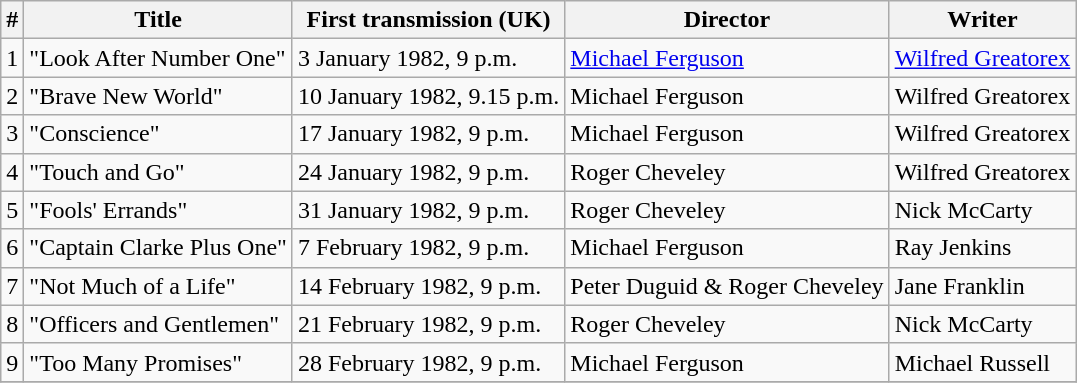<table class="wikitable plainrowheaders">
<tr style="color:#00000;">
<th scope="col">#</th>
<th scope="col">Title</th>
<th scope="col">First transmission (UK)</th>
<th scope="col">Director</th>
<th scope="col">Writer</th>
</tr>
<tr>
<td>1</td>
<td>"Look After Number One"</td>
<td>3 January 1982, 9 p.m.</td>
<td><a href='#'>Michael Ferguson</a></td>
<td><a href='#'>Wilfred Greatorex</a></td>
</tr>
<tr>
<td>2</td>
<td>"Brave New World"</td>
<td>10 January 1982, 9.15 p.m.</td>
<td>Michael Ferguson</td>
<td>Wilfred Greatorex</td>
</tr>
<tr>
<td>3</td>
<td>"Conscience"</td>
<td>17 January 1982, 9 p.m.</td>
<td>Michael Ferguson</td>
<td>Wilfred Greatorex</td>
</tr>
<tr>
<td>4</td>
<td>"Touch and Go"</td>
<td>24 January 1982, 9 p.m.</td>
<td>Roger Cheveley</td>
<td>Wilfred Greatorex</td>
</tr>
<tr>
<td>5</td>
<td>"Fools' Errands"</td>
<td>31 January 1982, 9 p.m.</td>
<td>Roger Cheveley</td>
<td>Nick McCarty</td>
</tr>
<tr>
<td>6</td>
<td>"Captain Clarke Plus One"</td>
<td>7 February 1982, 9 p.m.</td>
<td>Michael Ferguson</td>
<td>Ray Jenkins</td>
</tr>
<tr>
<td>7</td>
<td>"Not Much of a Life"</td>
<td>14 February 1982, 9 p.m.</td>
<td>Peter Duguid & Roger Cheveley</td>
<td>Jane Franklin</td>
</tr>
<tr>
<td>8</td>
<td>"Officers and Gentlemen"</td>
<td>21 February 1982, 9 p.m.</td>
<td>Roger Cheveley</td>
<td>Nick McCarty</td>
</tr>
<tr>
<td>9</td>
<td>"Too Many Promises"</td>
<td>28 February 1982, 9 p.m.</td>
<td>Michael Ferguson</td>
<td>Michael Russell</td>
</tr>
<tr>
</tr>
</table>
